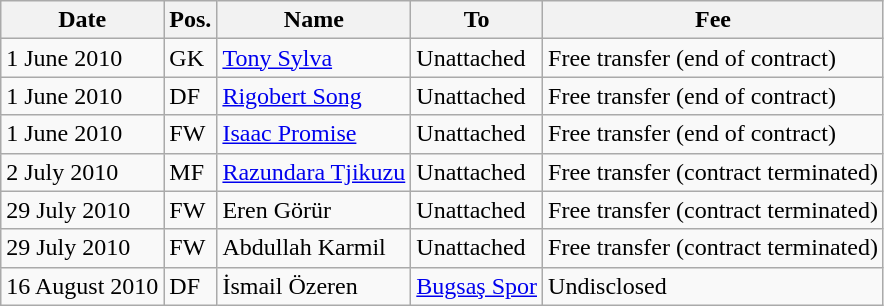<table class="wikitable sortable">
<tr>
<th>Date</th>
<th>Pos.</th>
<th>Name</th>
<th>To</th>
<th>Fee</th>
</tr>
<tr>
<td>1 June 2010</td>
<td>GK</td>
<td><a href='#'>Tony Sylva</a></td>
<td>Unattached</td>
<td>Free transfer (end of contract)</td>
</tr>
<tr>
<td>1 June 2010</td>
<td>DF</td>
<td><a href='#'>Rigobert Song</a></td>
<td>Unattached</td>
<td>Free transfer (end of contract)</td>
</tr>
<tr>
<td>1 June 2010</td>
<td>FW</td>
<td><a href='#'>Isaac Promise</a></td>
<td>Unattached</td>
<td>Free transfer (end of contract)</td>
</tr>
<tr>
<td>2 July 2010</td>
<td>MF</td>
<td><a href='#'>Razundara Tjikuzu</a></td>
<td>Unattached</td>
<td>Free transfer (contract terminated)</td>
</tr>
<tr>
<td>29 July 2010</td>
<td>FW</td>
<td>Eren Görür</td>
<td>Unattached</td>
<td>Free transfer (contract terminated)</td>
</tr>
<tr>
<td>29 July 2010</td>
<td>FW</td>
<td>Abdullah Karmil</td>
<td>Unattached</td>
<td>Free transfer (contract terminated)</td>
</tr>
<tr>
<td>16 August 2010</td>
<td>DF</td>
<td>İsmail Özeren</td>
<td><a href='#'>Bugsaş Spor</a></td>
<td>Undisclosed</td>
</tr>
</table>
